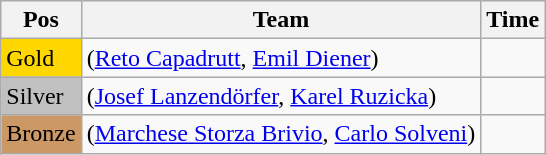<table class="wikitable">
<tr>
<th>Pos</th>
<th>Team</th>
<th>Time</th>
</tr>
<tr>
<td style="background:gold">Gold</td>
<td> (<a href='#'>Reto Capadrutt</a>, <a href='#'>Emil Diener</a>)</td>
<td></td>
</tr>
<tr>
<td style="background:silver">Silver</td>
<td> (<a href='#'>Josef Lanzendörfer</a>, <a href='#'>Karel Ruzicka</a>)</td>
<td></td>
</tr>
<tr>
<td style="background:#cc9966">Bronze</td>
<td> (<a href='#'>Marchese Storza Brivio</a>, <a href='#'>Carlo Solveni</a>)</td>
<td></td>
</tr>
</table>
